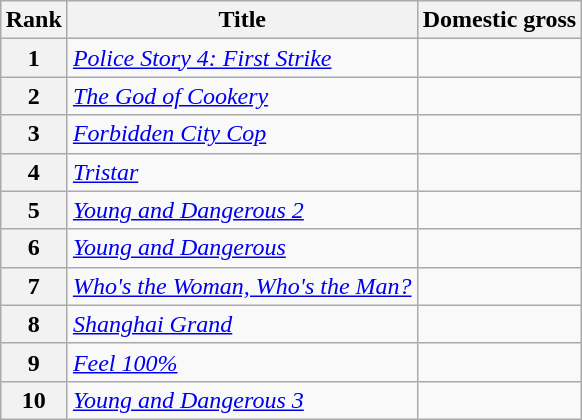<table class="wikitable sortable" style="margin:auto; margin:auto;">
<tr>
<th>Rank</th>
<th>Title</th>
<th>Domestic gross</th>
</tr>
<tr>
<th style="text-align:center;">1</th>
<td><em><a href='#'>Police Story 4: First Strike</a></em></td>
<td></td>
</tr>
<tr>
<th style="text-align:center;">2</th>
<td><em><a href='#'>The God of Cookery</a></em></td>
<td></td>
</tr>
<tr>
<th style="text-align:center;">3</th>
<td><em><a href='#'>Forbidden City Cop</a></em></td>
<td></td>
</tr>
<tr>
<th style="text-align:center;">4</th>
<td><em><a href='#'>Tristar</a></em></td>
<td></td>
</tr>
<tr>
<th style="text-align:center;">5</th>
<td><em><a href='#'>Young and Dangerous 2</a></em></td>
<td></td>
</tr>
<tr>
<th style="text-align:center;">6</th>
<td><em><a href='#'>Young and Dangerous</a></em></td>
<td></td>
</tr>
<tr>
<th style="text-align:center;">7</th>
<td><em><a href='#'>Who's the Woman, Who's the Man?</a></em></td>
<td></td>
</tr>
<tr>
<th style="text-align:center;">8</th>
<td><em><a href='#'>Shanghai Grand</a></em></td>
<td></td>
</tr>
<tr>
<th style="text-align:center;">9</th>
<td><em><a href='#'>Feel 100%</a></em></td>
<td></td>
</tr>
<tr>
<th style="text-align:center;">10</th>
<td><em><a href='#'>Young and Dangerous 3</a></em></td>
<td></td>
</tr>
</table>
